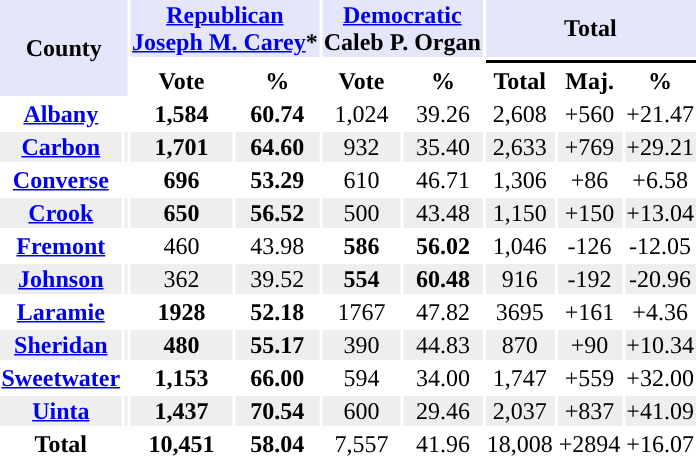<table class="toccolours sortable" style="text-align:center;">
<tr style="background:lavender">
<th rowspan="3" colspan="2">County</th>
<th colspan=2><a href='#'>Republican</a><br><a href='#'>Joseph M. Carey</a>*</th>
<th colspan=2><a href='#'>Democratic</a><br>Caleb P. Organ</th>
<th colspan=3>Total</th>
</tr>
<tr>
<th colspan=2 style="background-color:"></th>
<th colspan=2 style="background-color:"></th>
<th colspan=3 style="background-color:#000000"></th>
</tr>
<tr>
<th align="center">Vote</th>
<th align="center">%</th>
<th align="center">Vote</th>
<th align="center">%</th>
<th align="center">Total</th>
<th align="center">Maj.</th>
<th align="center">%</th>
</tr>
<tr>
<th><a href='#'>Albany</a></th>
<td style="background-color:"></td>
<td><strong>1,584</strong></td>
<td><strong>60.74	</strong></td>
<td>1,024</td>
<td>39.26</td>
<td>2,608</td>
<td>+560</td>
<td>+21.47</td>
</tr>
<tr style="background:#EEEEEE;">
<th><a href='#'>Carbon</a></th>
<td style="background-color:"></td>
<td><strong>1,701</strong></td>
<td><strong>64.60</strong></td>
<td>932</td>
<td>35.40</td>
<td>2,633</td>
<td>+769</td>
<td>+29.21</td>
</tr>
<tr>
<th><a href='#'>Converse</a></th>
<td style="background-color:"></td>
<td><strong>696</strong></td>
<td><strong>53.29	</strong></td>
<td>610</td>
<td>46.71</td>
<td>1,306</td>
<td>+86</td>
<td>+6.58</td>
</tr>
<tr style="background:#EEEEEE;">
<th><a href='#'>Crook</a></th>
<td style="background-color:"></td>
<td><strong>650</strong></td>
<td><strong>56.52</strong></td>
<td>500</td>
<td>43.48</td>
<td>1,150</td>
<td>+150</td>
<td>+13.04</td>
</tr>
<tr>
<th><a href='#'>Fremont</a></th>
<td style="background-color:"></td>
<td>460</td>
<td>43.98</td>
<td><strong>586</strong></td>
<td><strong>56.02</strong></td>
<td>1,046</td>
<td>-126</td>
<td>-12.05</td>
</tr>
<tr style="background:#EEEEEE;">
<th><a href='#'>Johnson</a></th>
<td style="background-color:"></td>
<td>362</td>
<td>39.52</td>
<td><strong>554</strong></td>
<td><strong>60.48</strong></td>
<td>916</td>
<td>-192</td>
<td>-20.96</td>
</tr>
<tr>
<th><a href='#'>Laramie</a></th>
<td style="background-color:"></td>
<td><strong>1928</strong></td>
<td><strong>52.18</strong></td>
<td>1767</td>
<td>47.82</td>
<td>3695</td>
<td>+161</td>
<td>+4.36</td>
</tr>
<tr style="background:#EEEEEE;">
<th><a href='#'>Sheridan</a></th>
<td style="background-color:"></td>
<td><strong>480</strong></td>
<td><strong>55.17</strong></td>
<td>390</td>
<td>44.83</td>
<td>870</td>
<td>+90</td>
<td>+10.34</td>
</tr>
<tr>
<th><a href='#'>Sweetwater</a></th>
<td style="background-color:"></td>
<td><strong>1,153</strong></td>
<td><strong>66.00</strong></td>
<td>594</td>
<td>34.00</td>
<td>1,747</td>
<td>+559</td>
<td>+32.00</td>
</tr>
<tr style="background:#EEEEEE;">
<th><a href='#'>Uinta</a></th>
<td style="background-color:"></td>
<td><strong>1,437</strong></td>
<td><strong>70.54</strong></td>
<td>600</td>
<td>29.46</td>
<td>2,037</td>
<td>+837</td>
<td>+41.09</td>
</tr>
<tr>
<th>Total</th>
<td style="background-color:"></td>
<td><strong>10,451</strong></td>
<td><strong>58.04</strong></td>
<td>7,557</td>
<td>41.96</td>
<td>18,008</td>
<td>+2894</td>
<td>+16.07</td>
</tr>
</table>
